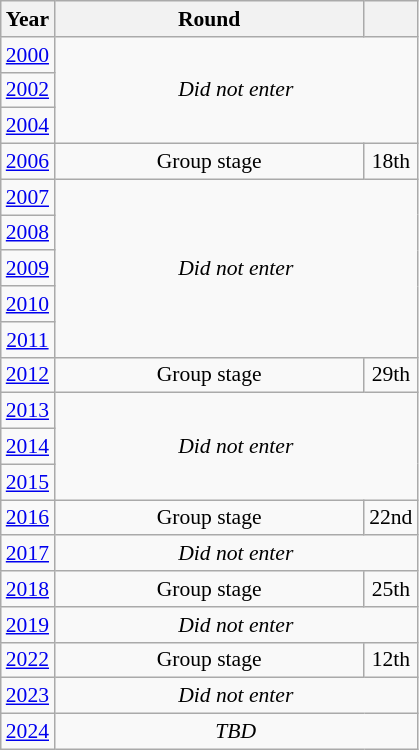<table class="wikitable" style="text-align: center; font-size:90%">
<tr>
<th>Year</th>
<th style="width:200px">Round</th>
<th></th>
</tr>
<tr>
<td><a href='#'>2000</a></td>
<td colspan="2" rowspan="3"><em>Did not enter</em></td>
</tr>
<tr>
<td><a href='#'>2002</a></td>
</tr>
<tr>
<td><a href='#'>2004</a></td>
</tr>
<tr>
<td><a href='#'>2006</a></td>
<td>Group stage</td>
<td>18th</td>
</tr>
<tr>
<td><a href='#'>2007</a></td>
<td colspan="2" rowspan="5"><em>Did not enter</em></td>
</tr>
<tr>
<td><a href='#'>2008</a></td>
</tr>
<tr>
<td><a href='#'>2009</a></td>
</tr>
<tr>
<td><a href='#'>2010</a></td>
</tr>
<tr>
<td><a href='#'>2011</a></td>
</tr>
<tr>
<td><a href='#'>2012</a></td>
<td>Group stage</td>
<td>29th</td>
</tr>
<tr>
<td><a href='#'>2013</a></td>
<td colspan="2" rowspan="3"><em>Did not enter</em></td>
</tr>
<tr>
<td><a href='#'>2014</a></td>
</tr>
<tr>
<td><a href='#'>2015</a></td>
</tr>
<tr>
<td><a href='#'>2016</a></td>
<td>Group stage</td>
<td>22nd</td>
</tr>
<tr>
<td><a href='#'>2017</a></td>
<td colspan="2"><em>Did not enter</em></td>
</tr>
<tr>
<td><a href='#'>2018</a></td>
<td>Group stage</td>
<td>25th</td>
</tr>
<tr>
<td><a href='#'>2019</a></td>
<td colspan="2"><em>Did not enter</em></td>
</tr>
<tr>
<td><a href='#'>2022</a></td>
<td>Group stage</td>
<td>12th</td>
</tr>
<tr>
<td><a href='#'>2023</a></td>
<td colspan="2"><em>Did not enter</em></td>
</tr>
<tr>
<td><a href='#'>2024</a></td>
<td colspan="2"><em>TBD</em></td>
</tr>
</table>
